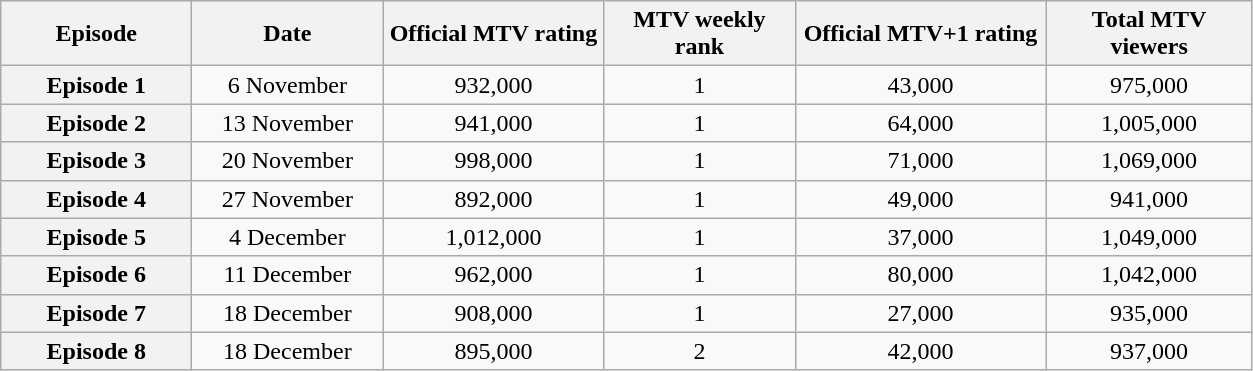<table class="wikitable sortable" style="text-align:center">
<tr>
<th scope="col" style="width:120px;">Episode</th>
<th scope="col" style="width:120px;">Date</th>
<th scope="col" style="width:140px;">Official MTV rating</th>
<th scope="col" style="width:120px;">MTV weekly rank</th>
<th scope="col" style="width:160px;">Official MTV+1 rating</th>
<th scope="col" style="width:130px;">Total MTV viewers</th>
</tr>
<tr>
<th scope="row">Episode 1</th>
<td>6 November</td>
<td>932,000</td>
<td>1</td>
<td>43,000</td>
<td>975,000</td>
</tr>
<tr>
<th scope="row">Episode 2</th>
<td>13 November</td>
<td>941,000</td>
<td>1</td>
<td>64,000</td>
<td>1,005,000</td>
</tr>
<tr>
<th scope="row">Episode 3</th>
<td>20 November</td>
<td>998,000</td>
<td>1</td>
<td>71,000</td>
<td>1,069,000</td>
</tr>
<tr>
<th scope="row">Episode 4</th>
<td>27 November</td>
<td>892,000</td>
<td>1</td>
<td>49,000</td>
<td>941,000</td>
</tr>
<tr>
<th scope="row">Episode 5</th>
<td>4 December</td>
<td>1,012,000</td>
<td>1</td>
<td>37,000</td>
<td>1,049,000</td>
</tr>
<tr>
<th scope="row">Episode 6</th>
<td>11 December</td>
<td>962,000</td>
<td>1</td>
<td>80,000</td>
<td>1,042,000</td>
</tr>
<tr>
<th scope="row">Episode 7</th>
<td>18 December</td>
<td>908,000</td>
<td>1</td>
<td>27,000</td>
<td>935,000</td>
</tr>
<tr>
<th scope="row">Episode 8</th>
<td>18 December</td>
<td>895,000</td>
<td>2</td>
<td>42,000</td>
<td>937,000</td>
</tr>
</table>
